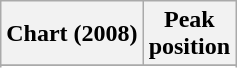<table class="wikitable">
<tr>
<th align="left">Chart (2008)</th>
<th align="center">Peak<br>position</th>
</tr>
<tr>
</tr>
<tr>
</tr>
<tr>
</tr>
<tr>
</tr>
</table>
